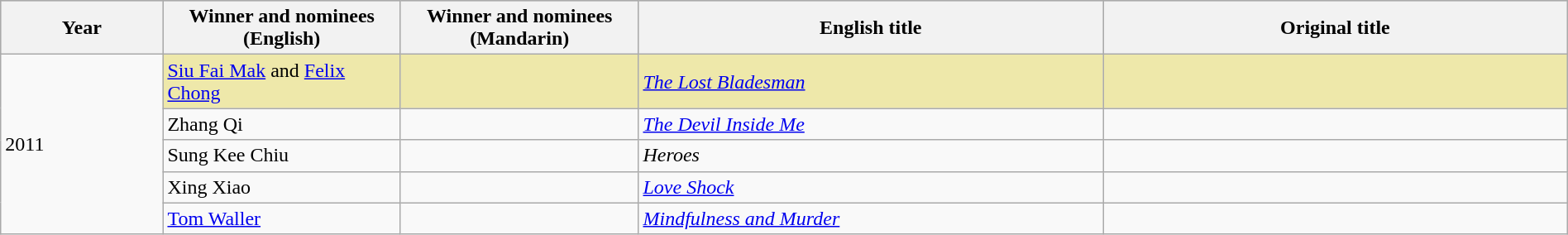<table class="wikitable" style="width:100%;">
<tr style="background:#bebebe">
<th width="100"><strong>Year</strong></th>
<th width="150"><strong>Winner and nominees<br>(English)</strong></th>
<th width="150"><strong>Winner and nominees<br>(Mandarin)</strong></th>
<th width="300"><strong>English title</strong></th>
<th width="300"><strong>Original title</strong></th>
</tr>
<tr>
<td rowspan="5">2011</td>
<td style="background:#EEE8AA;"><a href='#'>Siu Fai Mak</a> and <a href='#'>Felix Chong</a></td>
<td style="background:#EEE8AA;"></td>
<td style="background:#EEE8AA;"><em><a href='#'>The Lost Bladesman</a></em></td>
<td style="background:#EEE8AA;"></td>
</tr>
<tr>
<td>Zhang Qi</td>
<td></td>
<td><em><a href='#'>The Devil Inside Me</a></em></td>
<td></td>
</tr>
<tr>
<td>Sung Kee Chiu</td>
<td></td>
<td><em>Heroes</em></td>
<td></td>
</tr>
<tr>
<td>Xing Xiao</td>
<td></td>
<td><em><a href='#'>Love Shock</a></em></td>
<td></td>
</tr>
<tr>
<td><a href='#'>Tom Waller</a></td>
<td></td>
<td><em><a href='#'>Mindfulness and Murder</a></em></td>
<td></td>
</tr>
</table>
